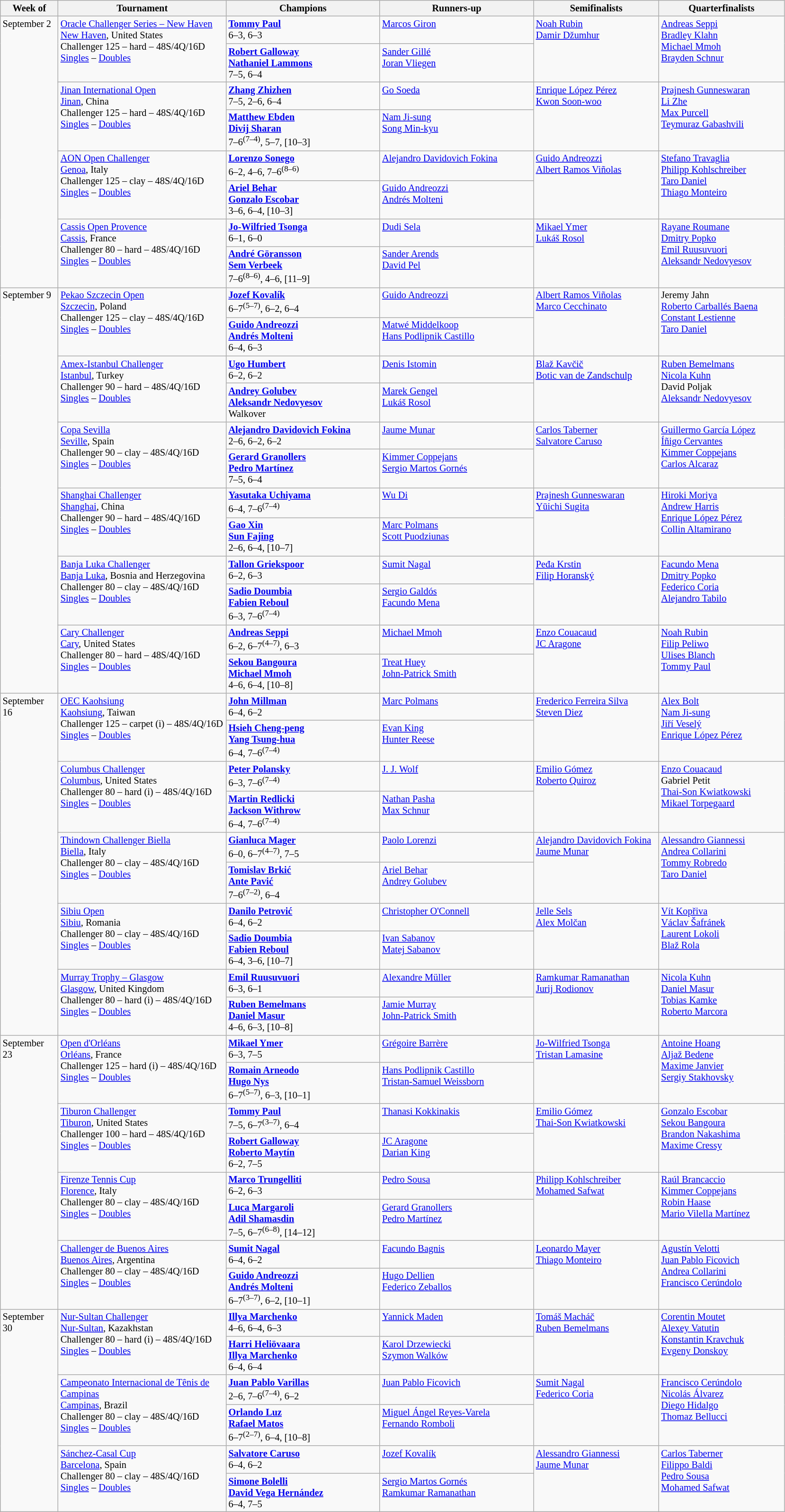<table class="wikitable" style="font-size:85%;">
<tr>
<th width="75">Week of</th>
<th width="230">Tournament</th>
<th width="210">Champions</th>
<th width="210">Runners-up</th>
<th width="170">Semifinalists</th>
<th width="170">Quarterfinalists</th>
</tr>
<tr valign=top>
<td rowspan=8>September 2</td>
<td rowspan=2><a href='#'>Oracle Challenger Series – New Haven</a><br><a href='#'>New Haven</a>, United States <br> Challenger 125 – hard – 48S/4Q/16D<br><a href='#'>Singles</a> – <a href='#'>Doubles</a></td>
<td> <strong><a href='#'>Tommy Paul</a></strong><br>6–3, 6–3</td>
<td> <a href='#'>Marcos Giron</a></td>
<td rowspan=2> <a href='#'>Noah Rubin</a> <br>  <a href='#'>Damir Džumhur</a></td>
<td rowspan=2> <a href='#'>Andreas Seppi</a> <br> <a href='#'>Bradley Klahn</a> <br> <a href='#'>Michael Mmoh</a> <br>  <a href='#'>Brayden Schnur</a></td>
</tr>
<tr valign=top>
<td> <strong><a href='#'>Robert Galloway</a></strong><br> <strong><a href='#'>Nathaniel Lammons</a></strong><br>7–5, 6–4</td>
<td> <a href='#'>Sander Gillé</a><br> <a href='#'>Joran Vliegen</a></td>
</tr>
<tr valign=top>
<td rowspan=2><a href='#'>Jinan International Open</a><br><a href='#'>Jinan</a>, China <br> Challenger 125 – hard – 48S/4Q/16D<br><a href='#'>Singles</a> – <a href='#'>Doubles</a></td>
<td> <strong><a href='#'>Zhang Zhizhen</a></strong><br>7–5, 2–6, 6–4</td>
<td> <a href='#'>Go Soeda</a></td>
<td rowspan=2> <a href='#'>Enrique López Pérez</a> <br>  <a href='#'>Kwon Soon-woo</a></td>
<td rowspan=2> <a href='#'>Prajnesh Gunneswaran</a> <br> <a href='#'>Li Zhe</a> <br> <a href='#'>Max Purcell</a> <br>  <a href='#'>Teymuraz Gabashvili</a></td>
</tr>
<tr valign=top>
<td> <strong><a href='#'>Matthew Ebden</a></strong><br> <strong><a href='#'>Divij Sharan</a></strong><br>7–6<sup>(7–4)</sup>, 5–7, [10–3]</td>
<td> <a href='#'>Nam Ji-sung</a><br> <a href='#'>Song Min-kyu</a></td>
</tr>
<tr valign=top>
<td rowspan=2><a href='#'>AON Open Challenger</a><br><a href='#'>Genoa</a>, Italy <br> Challenger 125 – clay – 48S/4Q/16D<br><a href='#'>Singles</a> – <a href='#'>Doubles</a></td>
<td> <strong><a href='#'>Lorenzo Sonego</a></strong><br>6–2, 4–6, 7–6<sup>(8–6)</sup></td>
<td> <a href='#'>Alejandro Davidovich Fokina</a></td>
<td rowspan=2> <a href='#'>Guido Andreozzi</a> <br>  <a href='#'>Albert Ramos Viñolas</a></td>
<td rowspan=2> <a href='#'>Stefano Travaglia</a> <br> <a href='#'>Philipp Kohlschreiber</a> <br> <a href='#'>Taro Daniel</a> <br>  <a href='#'>Thiago Monteiro</a></td>
</tr>
<tr valign=top>
<td> <strong><a href='#'>Ariel Behar</a></strong><br> <strong><a href='#'>Gonzalo Escobar</a></strong><br>3–6, 6–4, [10–3]</td>
<td> <a href='#'>Guido Andreozzi</a><br> <a href='#'>Andrés Molteni</a></td>
</tr>
<tr valign=top>
<td rowspan=2><a href='#'>Cassis Open Provence</a><br><a href='#'>Cassis</a>, France <br> Challenger 80 – hard – 48S/4Q/16D<br><a href='#'>Singles</a> – <a href='#'>Doubles</a></td>
<td> <strong><a href='#'>Jo-Wilfried Tsonga</a></strong><br>6–1, 6–0</td>
<td> <a href='#'>Dudi Sela</a></td>
<td rowspan=2> <a href='#'>Mikael Ymer</a> <br>  <a href='#'>Lukáš Rosol</a></td>
<td rowspan=2> <a href='#'>Rayane Roumane</a> <br> <a href='#'>Dmitry Popko</a> <br> <a href='#'>Emil Ruusuvuori</a> <br>  <a href='#'>Aleksandr Nedovyesov</a></td>
</tr>
<tr valign=top>
<td> <strong><a href='#'>André Göransson</a></strong><br> <strong><a href='#'>Sem Verbeek</a></strong><br>7–6<sup>(8–6)</sup>, 4–6, [11–9]</td>
<td> <a href='#'>Sander Arends</a><br> <a href='#'>David Pel</a></td>
</tr>
<tr valign=top>
<td rowspan=12>September 9</td>
<td rowspan=2><a href='#'>Pekao Szczecin Open</a><br><a href='#'>Szczecin</a>, Poland <br> Challenger 125 – clay – 48S/4Q/16D<br><a href='#'>Singles</a> – <a href='#'>Doubles</a></td>
<td> <strong><a href='#'>Jozef Kovalík</a></strong><br>6–7<sup>(5–7)</sup>, 6–2, 6–4</td>
<td> <a href='#'>Guido Andreozzi</a></td>
<td rowspan=2> <a href='#'>Albert Ramos Viñolas</a> <br>  <a href='#'>Marco Cecchinato</a></td>
<td rowspan=2> Jeremy Jahn <br> <a href='#'>Roberto Carballés Baena</a> <br> <a href='#'>Constant Lestienne</a> <br>  <a href='#'>Taro Daniel</a></td>
</tr>
<tr valign=top>
<td> <strong><a href='#'>Guido Andreozzi</a></strong><br> <strong><a href='#'>Andrés Molteni</a></strong><br>6–4, 6–3</td>
<td> <a href='#'>Matwé Middelkoop</a><br> <a href='#'>Hans Podlipnik Castillo</a></td>
</tr>
<tr valign=top>
<td rowspan=2><a href='#'>Amex-Istanbul Challenger</a><br><a href='#'>Istanbul</a>, Turkey <br> Challenger 90 – hard – 48S/4Q/16D<br><a href='#'>Singles</a> – <a href='#'>Doubles</a></td>
<td> <strong><a href='#'>Ugo Humbert</a></strong><br>6–2, 6–2</td>
<td> <a href='#'>Denis Istomin</a></td>
<td rowspan=2> <a href='#'>Blaž Kavčič</a> <br>  <a href='#'>Botic van de Zandschulp</a></td>
<td rowspan=2> <a href='#'>Ruben Bemelmans</a> <br> <a href='#'>Nicola Kuhn</a> <br> David Poljak <br>  <a href='#'>Aleksandr Nedovyesov</a></td>
</tr>
<tr valign=top>
<td> <strong><a href='#'>Andrey Golubev</a></strong><br> <strong><a href='#'>Aleksandr Nedovyesov</a></strong><br>Walkover</td>
<td> <a href='#'>Marek Gengel</a><br> <a href='#'>Lukáš Rosol</a></td>
</tr>
<tr valign=top>
<td rowspan=2><a href='#'>Copa Sevilla</a><br><a href='#'>Seville</a>, Spain <br> Challenger 90 – clay – 48S/4Q/16D<br><a href='#'>Singles</a> – <a href='#'>Doubles</a></td>
<td> <strong><a href='#'>Alejandro Davidovich Fokina</a></strong><br>2–6, 6–2, 6–2</td>
<td> <a href='#'>Jaume Munar</a></td>
<td rowspan=2> <a href='#'>Carlos Taberner</a> <br>  <a href='#'>Salvatore Caruso</a></td>
<td rowspan=2> <a href='#'>Guillermo García López</a> <br> <a href='#'>Íñigo Cervantes</a> <br> <a href='#'>Kimmer Coppejans</a> <br>  <a href='#'>Carlos Alcaraz</a></td>
</tr>
<tr valign=top>
<td> <strong><a href='#'>Gerard Granollers</a></strong><br> <strong><a href='#'>Pedro Martínez</a></strong><br>7–5, 6–4</td>
<td> <a href='#'>Kimmer Coppejans</a><br> <a href='#'>Sergio Martos Gornés</a></td>
</tr>
<tr valign=top>
<td rowspan=2><a href='#'>Shanghai Challenger</a><br><a href='#'>Shanghai</a>, China <br> Challenger 90 – hard – 48S/4Q/16D<br><a href='#'>Singles</a> – <a href='#'>Doubles</a></td>
<td> <strong><a href='#'>Yasutaka Uchiyama</a></strong><br>6–4, 7–6<sup>(7–4)</sup></td>
<td> <a href='#'>Wu Di</a></td>
<td rowspan=2> <a href='#'>Prajnesh Gunneswaran</a> <br>  <a href='#'>Yūichi Sugita</a></td>
<td rowspan=2> <a href='#'>Hiroki Moriya</a> <br> <a href='#'>Andrew Harris</a> <br> <a href='#'>Enrique López Pérez</a> <br>  <a href='#'>Collin Altamirano</a></td>
</tr>
<tr valign=top>
<td> <strong><a href='#'>Gao Xin</a></strong><br> <strong><a href='#'>Sun Fajing</a></strong><br>2–6, 6–4, [10–7]</td>
<td> <a href='#'>Marc Polmans</a><br> <a href='#'>Scott Puodziunas</a></td>
</tr>
<tr valign=top>
<td rowspan=2><a href='#'>Banja Luka Challenger</a><br><a href='#'>Banja Luka</a>, Bosnia and Herzegovina <br> Challenger 80 – clay – 48S/4Q/16D<br><a href='#'>Singles</a> – <a href='#'>Doubles</a></td>
<td> <strong><a href='#'>Tallon Griekspoor</a></strong><br>6–2, 6–3</td>
<td> <a href='#'>Sumit Nagal</a></td>
<td rowspan=2> <a href='#'>Peđa Krstin</a> <br>  <a href='#'>Filip Horanský</a></td>
<td rowspan=2> <a href='#'>Facundo Mena</a> <br> <a href='#'>Dmitry Popko</a> <br> <a href='#'>Federico Coria</a> <br>  <a href='#'>Alejandro Tabilo</a></td>
</tr>
<tr valign=top>
<td> <strong><a href='#'>Sadio Doumbia</a></strong><br> <strong><a href='#'>Fabien Reboul</a></strong><br>6–3, 7–6<sup>(7–4)</sup></td>
<td> <a href='#'>Sergio Galdós</a><br> <a href='#'>Facundo Mena</a></td>
</tr>
<tr valign=top>
<td rowspan=2><a href='#'>Cary Challenger</a><br><a href='#'>Cary</a>, United States <br> Challenger 80 – hard – 48S/4Q/16D<br><a href='#'>Singles</a> – <a href='#'>Doubles</a></td>
<td> <strong><a href='#'>Andreas Seppi</a></strong><br>6–2, 6–7<sup>(4–7)</sup>, 6–3</td>
<td> <a href='#'>Michael Mmoh</a></td>
<td rowspan=2> <a href='#'>Enzo Couacaud</a> <br>  <a href='#'>JC Aragone</a></td>
<td rowspan=2> <a href='#'>Noah Rubin</a> <br> <a href='#'>Filip Peliwo</a> <br> <a href='#'>Ulises Blanch</a> <br>  <a href='#'>Tommy Paul</a></td>
</tr>
<tr valign=top>
<td> <strong><a href='#'>Sekou Bangoura</a></strong><br> <strong><a href='#'>Michael Mmoh</a></strong><br>4–6, 6–4, [10–8]</td>
<td> <a href='#'>Treat Huey</a><br> <a href='#'>John-Patrick Smith</a></td>
</tr>
<tr valign=top>
<td rowspan=10>September 16</td>
<td rowspan=2><a href='#'>OEC Kaohsiung</a><br><a href='#'>Kaohsiung</a>, Taiwan <br> Challenger 125 – carpet (i) – 48S/4Q/16D<br><a href='#'>Singles</a> – <a href='#'>Doubles</a></td>
<td> <strong><a href='#'>John Millman</a></strong><br>6–4, 6–2</td>
<td> <a href='#'>Marc Polmans</a></td>
<td rowspan=2> <a href='#'>Frederico Ferreira Silva</a> <br>  <a href='#'>Steven Diez</a></td>
<td rowspan=2> <a href='#'>Alex Bolt</a> <br> <a href='#'>Nam Ji-sung</a> <br> <a href='#'>Jiří Veselý</a> <br>  <a href='#'>Enrique López Pérez</a></td>
</tr>
<tr valign=top>
<td> <strong><a href='#'>Hsieh Cheng-peng</a></strong><br> <strong><a href='#'>Yang Tsung-hua</a></strong><br>6–4, 7–6<sup>(7–4)</sup></td>
<td> <a href='#'>Evan King</a><br> <a href='#'>Hunter Reese</a></td>
</tr>
<tr valign=top>
<td rowspan=2><a href='#'>Columbus Challenger</a><br><a href='#'>Columbus</a>, United States <br> Challenger 80 – hard (i) – 48S/4Q/16D<br><a href='#'>Singles</a> – <a href='#'>Doubles</a></td>
<td> <strong><a href='#'>Peter Polansky</a></strong><br>6–3, 7–6<sup>(7–4)</sup></td>
<td> <a href='#'>J. J. Wolf</a></td>
<td rowspan=2> <a href='#'>Emilio Gómez</a> <br>  <a href='#'>Roberto Quiroz</a></td>
<td rowspan=2> <a href='#'>Enzo Couacaud</a> <br> Gabriel Petit <br> <a href='#'>Thai-Son Kwiatkowski</a> <br>  <a href='#'>Mikael Torpegaard</a></td>
</tr>
<tr valign=top>
<td> <strong><a href='#'>Martin Redlicki</a></strong><br> <strong><a href='#'>Jackson Withrow</a></strong><br>6–4, 7–6<sup>(7–4)</sup></td>
<td> <a href='#'>Nathan Pasha</a><br> <a href='#'>Max Schnur</a></td>
</tr>
<tr valign=top>
<td rowspan=2><a href='#'>Thindown Challenger Biella</a><br><a href='#'>Biella</a>, Italy <br> Challenger 80 – clay – 48S/4Q/16D<br><a href='#'>Singles</a> – <a href='#'>Doubles</a></td>
<td> <strong><a href='#'>Gianluca Mager</a></strong><br>6–0, 6–7<sup>(4–7)</sup>, 7–5</td>
<td> <a href='#'>Paolo Lorenzi</a></td>
<td rowspan=2> <a href='#'>Alejandro Davidovich Fokina</a> <br>  <a href='#'>Jaume Munar</a></td>
<td rowspan=2> <a href='#'>Alessandro Giannessi</a> <br> <a href='#'>Andrea Collarini</a> <br> <a href='#'>Tommy Robredo</a> <br>  <a href='#'>Taro Daniel</a></td>
</tr>
<tr valign=top>
<td> <strong><a href='#'>Tomislav Brkić</a></strong><br> <strong><a href='#'>Ante Pavić</a></strong><br>7–6<sup>(7–2)</sup>, 6–4</td>
<td> <a href='#'>Ariel Behar</a><br> <a href='#'>Andrey Golubev</a></td>
</tr>
<tr valign=top>
<td rowspan=2><a href='#'>Sibiu Open</a><br><a href='#'>Sibiu</a>, Romania <br> Challenger 80 – clay – 48S/4Q/16D<br><a href='#'>Singles</a> – <a href='#'>Doubles</a></td>
<td> <strong><a href='#'>Danilo Petrović</a></strong><br>6–4, 6–2</td>
<td> <a href='#'>Christopher O'Connell</a></td>
<td rowspan=2> <a href='#'>Jelle Sels</a> <br>  <a href='#'>Alex Molčan</a></td>
<td rowspan=2> <a href='#'>Vít Kopřiva</a> <br> <a href='#'>Václav Šafránek</a> <br> <a href='#'>Laurent Lokoli</a> <br>  <a href='#'>Blaž Rola</a></td>
</tr>
<tr valign=top>
<td> <strong><a href='#'>Sadio Doumbia</a></strong><br> <strong><a href='#'>Fabien Reboul</a></strong><br>6–4, 3–6, [10–7]</td>
<td> <a href='#'>Ivan Sabanov</a><br> <a href='#'>Matej Sabanov</a></td>
</tr>
<tr valign=top>
<td rowspan=2><a href='#'>Murray Trophy – Glasgow</a><br><a href='#'>Glasgow</a>, United Kingdom <br> Challenger 80 – hard (i) – 48S/4Q/16D<br><a href='#'>Singles</a> – <a href='#'>Doubles</a></td>
<td> <strong><a href='#'>Emil Ruusuvuori</a></strong><br>6–3, 6–1</td>
<td> <a href='#'>Alexandre Müller</a></td>
<td rowspan=2> <a href='#'>Ramkumar Ramanathan</a> <br>  <a href='#'>Jurij Rodionov</a></td>
<td rowspan=2> <a href='#'>Nicola Kuhn</a> <br> <a href='#'>Daniel Masur</a> <br> <a href='#'>Tobias Kamke</a> <br>  <a href='#'>Roberto Marcora</a></td>
</tr>
<tr valign=top>
<td> <strong><a href='#'>Ruben Bemelmans</a></strong><br> <strong><a href='#'>Daniel Masur</a></strong><br>4–6, 6–3, [10–8]</td>
<td> <a href='#'>Jamie Murray</a><br> <a href='#'>John-Patrick Smith</a></td>
</tr>
<tr valign=top>
<td rowspan=8>September 23</td>
<td rowspan=2><a href='#'>Open d'Orléans</a><br><a href='#'>Orléans</a>, France <br> Challenger 125 – hard (i) – 48S/4Q/16D<br><a href='#'>Singles</a> – <a href='#'>Doubles</a></td>
<td> <strong><a href='#'>Mikael Ymer</a></strong><br>6–3, 7–5</td>
<td> <a href='#'>Grégoire Barrère</a></td>
<td rowspan=2> <a href='#'>Jo-Wilfried Tsonga</a> <br>  <a href='#'>Tristan Lamasine</a></td>
<td rowspan=2> <a href='#'>Antoine Hoang</a> <br> <a href='#'>Aljaž Bedene</a> <br> <a href='#'>Maxime Janvier</a> <br>  <a href='#'>Sergiy Stakhovsky</a></td>
</tr>
<tr valign=top>
<td> <strong><a href='#'>Romain Arneodo</a></strong><br> <strong><a href='#'>Hugo Nys</a></strong><br>6–7<sup>(5–7)</sup>, 6–3, [10–1]</td>
<td> <a href='#'>Hans Podlipnik Castillo</a><br> <a href='#'>Tristan-Samuel Weissborn</a></td>
</tr>
<tr valign=top>
<td rowspan=2><a href='#'>Tiburon Challenger</a><br><a href='#'>Tiburon</a>, United States <br> Challenger 100 – hard – 48S/4Q/16D<br><a href='#'>Singles</a> – <a href='#'>Doubles</a></td>
<td> <strong><a href='#'>Tommy Paul</a></strong><br>7–5, 6–7<sup>(3–7)</sup>, 6–4</td>
<td> <a href='#'>Thanasi Kokkinakis</a></td>
<td rowspan=2> <a href='#'>Emilio Gómez</a> <br>  <a href='#'>Thai-Son Kwiatkowski</a></td>
<td rowspan=2> <a href='#'>Gonzalo Escobar</a> <br> <a href='#'>Sekou Bangoura</a> <br> <a href='#'>Brandon Nakashima</a> <br>  <a href='#'>Maxime Cressy</a></td>
</tr>
<tr valign=top>
<td> <strong><a href='#'>Robert Galloway</a></strong><br> <strong><a href='#'>Roberto Maytín</a></strong><br>6–2, 7–5</td>
<td> <a href='#'>JC Aragone</a><br> <a href='#'>Darian King</a></td>
</tr>
<tr valign=top>
<td rowspan=2><a href='#'>Firenze Tennis Cup</a><br><a href='#'>Florence</a>, Italy <br> Challenger 80 – clay – 48S/4Q/16D<br><a href='#'>Singles</a> – <a href='#'>Doubles</a></td>
<td> <strong><a href='#'>Marco Trungelliti</a></strong><br>6–2, 6–3</td>
<td> <a href='#'>Pedro Sousa</a></td>
<td rowspan=2> <a href='#'>Philipp Kohlschreiber</a> <br>  <a href='#'>Mohamed Safwat</a></td>
<td rowspan=2> <a href='#'>Raúl Brancaccio</a> <br> <a href='#'>Kimmer Coppejans</a> <br> <a href='#'>Robin Haase</a> <br>  <a href='#'>Mario Vilella Martínez</a></td>
</tr>
<tr valign=top>
<td> <strong><a href='#'>Luca Margaroli</a></strong><br> <strong><a href='#'>Adil Shamasdin</a></strong><br>7–5, 6–7<sup>(6–8)</sup>, [14–12]</td>
<td> <a href='#'>Gerard Granollers</a><br> <a href='#'>Pedro Martínez</a></td>
</tr>
<tr valign=top>
<td rowspan=2><a href='#'>Challenger de Buenos Aires</a><br><a href='#'>Buenos Aires</a>, Argentina <br> Challenger 80 – clay – 48S/4Q/16D<br><a href='#'>Singles</a> – <a href='#'>Doubles</a></td>
<td> <strong><a href='#'>Sumit Nagal</a></strong><br>6–4, 6–2</td>
<td> <a href='#'>Facundo Bagnis</a></td>
<td rowspan=2> <a href='#'>Leonardo Mayer</a> <br>  <a href='#'>Thiago Monteiro</a></td>
<td rowspan=2> <a href='#'>Agustín Velotti</a> <br> <a href='#'>Juan Pablo Ficovich</a> <br> <a href='#'>Andrea Collarini</a> <br>  <a href='#'>Francisco Cerúndolo</a></td>
</tr>
<tr valign=top>
<td> <strong><a href='#'>Guido Andreozzi</a></strong><br> <strong><a href='#'>Andrés Molteni</a></strong><br>6–7<sup>(3–7)</sup>, 6–2, [10–1]</td>
<td> <a href='#'>Hugo Dellien</a><br> <a href='#'>Federico Zeballos</a></td>
</tr>
<tr valign=top>
<td rowspan=6>September 30</td>
<td rowspan=2><a href='#'>Nur-Sultan Challenger</a><br><a href='#'>Nur-Sultan</a>, Kazakhstan <br> Challenger 80 – hard (i) – 48S/4Q/16D<br><a href='#'>Singles</a> – <a href='#'>Doubles</a></td>
<td> <strong><a href='#'>Illya Marchenko</a></strong><br>4–6, 6–4, 6–3</td>
<td> <a href='#'>Yannick Maden</a></td>
<td rowspan=2> <a href='#'>Tomáš Macháč</a> <br>  <a href='#'>Ruben Bemelmans</a></td>
<td rowspan=2> <a href='#'>Corentin Moutet</a> <br> <a href='#'>Alexey Vatutin</a> <br> <a href='#'>Konstantin Kravchuk</a> <br>  <a href='#'>Evgeny Donskoy</a></td>
</tr>
<tr valign=top>
<td> <strong><a href='#'>Harri Heliövaara</a></strong><br> <strong><a href='#'>Illya Marchenko</a></strong><br>6–4, 6–4</td>
<td> <a href='#'>Karol Drzewiecki</a><br> <a href='#'>Szymon Walków</a></td>
</tr>
<tr valign=top>
<td rowspan=2><a href='#'>Campeonato Internacional de Tênis de Campinas</a><br><a href='#'>Campinas</a>, Brazil <br> Challenger 80 – clay – 48S/4Q/16D<br><a href='#'>Singles</a> – <a href='#'>Doubles</a></td>
<td> <strong><a href='#'>Juan Pablo Varillas</a></strong><br>2–6, 7–6<sup>(7–4)</sup>, 6–2</td>
<td> <a href='#'>Juan Pablo Ficovich</a></td>
<td rowspan=2> <a href='#'>Sumit Nagal</a> <br>  <a href='#'>Federico Coria</a></td>
<td rowspan=2> <a href='#'>Francisco Cerúndolo</a> <br> <a href='#'>Nicolás Álvarez</a> <br> <a href='#'>Diego Hidalgo</a> <br>  <a href='#'>Thomaz Bellucci</a></td>
</tr>
<tr valign=top>
<td> <strong><a href='#'>Orlando Luz</a></strong><br> <strong><a href='#'>Rafael Matos</a></strong><br>6–7<sup>(2–7)</sup>, 6–4, [10–8]</td>
<td> <a href='#'>Miguel Ángel Reyes-Varela</a><br> <a href='#'>Fernando Romboli</a></td>
</tr>
<tr valign=top>
<td rowspan=2><a href='#'>Sánchez-Casal Cup</a><br><a href='#'>Barcelona</a>, Spain <br> Challenger 80 – clay – 48S/4Q/16D<br><a href='#'>Singles</a> – <a href='#'>Doubles</a></td>
<td> <strong><a href='#'>Salvatore Caruso</a></strong><br>6–4, 6–2</td>
<td> <a href='#'>Jozef Kovalík</a></td>
<td rowspan=2> <a href='#'>Alessandro Giannessi</a> <br>  <a href='#'>Jaume Munar</a></td>
<td rowspan=2> <a href='#'>Carlos Taberner</a> <br> <a href='#'>Filippo Baldi</a> <br> <a href='#'>Pedro Sousa</a> <br>  <a href='#'>Mohamed Safwat</a></td>
</tr>
<tr valign=top>
<td> <strong><a href='#'>Simone Bolelli</a></strong><br> <strong><a href='#'>David Vega Hernández</a></strong><br>6–4, 7–5</td>
<td> <a href='#'>Sergio Martos Gornés</a><br> <a href='#'>Ramkumar Ramanathan</a></td>
</tr>
</table>
